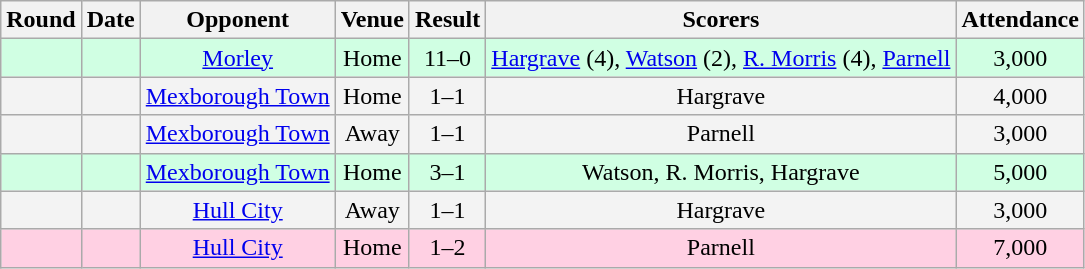<table class="wikitable sortable" style="text-align:center;">
<tr>
<th>Round</th>
<th>Date</th>
<th>Opponent</th>
<th>Venue</th>
<th>Result</th>
<th class=unsortable>Scorers</th>
<th>Attendance</th>
</tr>
<tr bgcolor="#d0ffe3">
<td></td>
<td></td>
<td><a href='#'>Morley</a></td>
<td>Home</td>
<td>11–0</td>
<td><a href='#'>Hargrave</a> (4), <a href='#'>Watson</a> (2), <a href='#'>R. Morris</a> (4), <a href='#'>Parnell</a></td>
<td>3,000</td>
</tr>
<tr bgcolor="#f3f3f3">
<td></td>
<td></td>
<td><a href='#'>Mexborough Town</a></td>
<td>Home</td>
<td>1–1</td>
<td>Hargrave</td>
<td>4,000</td>
</tr>
<tr bgcolor="#f3f3f3">
<td></td>
<td></td>
<td><a href='#'>Mexborough Town</a></td>
<td>Away</td>
<td>1–1</td>
<td>Parnell</td>
<td>3,000</td>
</tr>
<tr bgcolor="#d0ffe3">
<td></td>
<td></td>
<td><a href='#'>Mexborough Town</a></td>
<td>Home</td>
<td>3–1</td>
<td>Watson, R. Morris, Hargrave</td>
<td>5,000</td>
</tr>
<tr bgcolor="#f3f3f3">
<td></td>
<td></td>
<td><a href='#'>Hull City</a></td>
<td>Away</td>
<td>1–1</td>
<td>Hargrave</td>
<td>3,000</td>
</tr>
<tr bgcolor="#ffd0e3">
<td></td>
<td></td>
<td><a href='#'>Hull City</a></td>
<td>Home</td>
<td>1–2</td>
<td>Parnell</td>
<td>7,000</td>
</tr>
</table>
